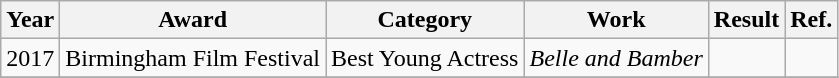<table class="wikitable plainrowheaders">
<tr>
<th>Year</th>
<th>Award</th>
<th>Category</th>
<th>Work</th>
<th>Result</th>
<th>Ref.</th>
</tr>
<tr>
<td>2017</td>
<td>Birmingham Film Festival</td>
<td>Best Young Actress</td>
<td><em>Belle and Bamber</em></td>
<td></td>
<td></td>
</tr>
<tr>
</tr>
</table>
